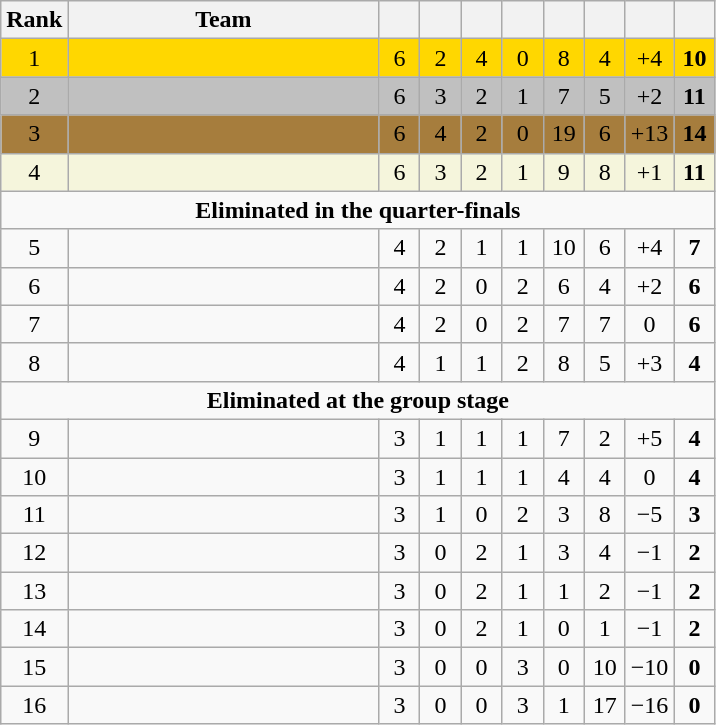<table class="wikitable" style="text-align:center">
<tr>
<th width=20>Rank</th>
<th width=200>Team</th>
<th width="20"></th>
<th width="20"></th>
<th width="20"></th>
<th width="20"></th>
<th width="20"></th>
<th width="20"></th>
<th width="20"></th>
<th width="20"></th>
</tr>
<tr style="background:gold;">
<td>1</td>
<td style="text-align:left;"></td>
<td>6</td>
<td>2</td>
<td>4</td>
<td>0</td>
<td>8</td>
<td>4</td>
<td>+4</td>
<td><strong>10</strong></td>
</tr>
<tr style="background:silver;">
<td>2</td>
<td style="text-align:left;"></td>
<td>6</td>
<td>3</td>
<td>2</td>
<td>1</td>
<td>7</td>
<td>5</td>
<td>+2</td>
<td><strong>11</strong></td>
</tr>
<tr style="background:#a67d3d;">
<td>3</td>
<td style="text-align:left;"></td>
<td>6</td>
<td>4</td>
<td>2</td>
<td>0</td>
<td>19</td>
<td>6</td>
<td>+13</td>
<td><strong>14</strong></td>
</tr>
<tr style="background:beige;">
<td>4</td>
<td style="text-align:left;"></td>
<td>6</td>
<td>3</td>
<td>2</td>
<td>1</td>
<td>9</td>
<td>8</td>
<td>+1</td>
<td><strong>11</strong></td>
</tr>
<tr>
<td colspan="11"><strong>Eliminated in the quarter-finals</strong></td>
</tr>
<tr>
<td>5</td>
<td style="text-align:left;"></td>
<td>4</td>
<td>2</td>
<td>1</td>
<td>1</td>
<td>10</td>
<td>6</td>
<td>+4</td>
<td><strong>7</strong></td>
</tr>
<tr>
<td>6</td>
<td style="text-align:left;"></td>
<td>4</td>
<td>2</td>
<td>0</td>
<td>2</td>
<td>6</td>
<td>4</td>
<td>+2</td>
<td><strong>6</strong></td>
</tr>
<tr>
<td>7</td>
<td style="text-align:left;"></td>
<td>4</td>
<td>2</td>
<td>0</td>
<td>2</td>
<td>7</td>
<td>7</td>
<td>0</td>
<td><strong>6</strong></td>
</tr>
<tr>
<td>8</td>
<td style="text-align:left;"></td>
<td>4</td>
<td>1</td>
<td>1</td>
<td>2</td>
<td>8</td>
<td>5</td>
<td>+3</td>
<td><strong>4</strong></td>
</tr>
<tr>
<td colspan="11"><strong>Eliminated at the group stage</strong></td>
</tr>
<tr>
<td>9</td>
<td style="text-align:left;"></td>
<td>3</td>
<td>1</td>
<td>1</td>
<td>1</td>
<td>7</td>
<td>2</td>
<td>+5</td>
<td><strong>4</strong></td>
</tr>
<tr>
<td>10</td>
<td style="text-align:left;"></td>
<td>3</td>
<td>1</td>
<td>1</td>
<td>1</td>
<td>4</td>
<td>4</td>
<td>0</td>
<td><strong>4</strong></td>
</tr>
<tr>
<td>11</td>
<td style="text-align:left;"></td>
<td>3</td>
<td>1</td>
<td>0</td>
<td>2</td>
<td>3</td>
<td>8</td>
<td>−5</td>
<td><strong>3</strong></td>
</tr>
<tr>
<td>12</td>
<td style="text-align:left;"></td>
<td>3</td>
<td>0</td>
<td>2</td>
<td>1</td>
<td>3</td>
<td>4</td>
<td>−1</td>
<td><strong>2</strong></td>
</tr>
<tr>
<td>13</td>
<td style="text-align:left;"></td>
<td>3</td>
<td>0</td>
<td>2</td>
<td>1</td>
<td>1</td>
<td>2</td>
<td>−1</td>
<td><strong>2</strong></td>
</tr>
<tr>
<td>14</td>
<td style="text-align:left;"></td>
<td>3</td>
<td>0</td>
<td>2</td>
<td>1</td>
<td>0</td>
<td>1</td>
<td>−1</td>
<td><strong>2</strong></td>
</tr>
<tr>
<td>15</td>
<td style="text-align:left;"></td>
<td>3</td>
<td>0</td>
<td>0</td>
<td>3</td>
<td>0</td>
<td>10</td>
<td>−10</td>
<td><strong>0</strong></td>
</tr>
<tr>
<td>16</td>
<td style="text-align:left;"></td>
<td>3</td>
<td>0</td>
<td>0</td>
<td>3</td>
<td>1</td>
<td>17</td>
<td>−16</td>
<td><strong>0</strong></td>
</tr>
</table>
